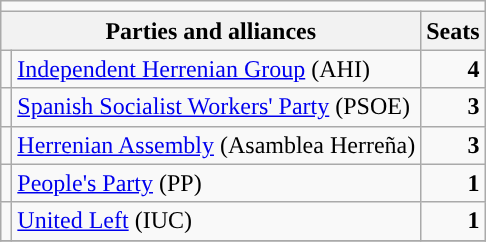<table class="wikitable" style="text-align:right;">
<tr>
<td colspan="7"></td>
</tr>
<tr>
<th colspan="2">Parties and alliances</th>
<th colspan="2">Seats</th>
</tr>
<tr>
<td style="color:inherit;background:"></td>
<td align="left"><a href='#'>Independent Herrenian Group</a> (AHI)</td>
<td><strong>4</strong></td>
</tr>
<tr>
<td style="color:inherit;background:"></td>
<td align="left"><a href='#'>Spanish Socialist Workers' Party</a> (PSOE)</td>
<td><strong>3</strong></td>
</tr>
<tr>
<td style="color:inherit;background:"></td>
<td align="left"><a href='#'>Herrenian Assembly</a> (Asamblea Herreña)</td>
<td><strong>3</strong></td>
</tr>
<tr>
<td style="color:inherit;background:"></td>
<td align="left"><a href='#'>People's Party</a> (PP)</td>
<td><strong>1</strong></td>
</tr>
<tr>
<td style="color:inherit;background:"></td>
<td align="left"><a href='#'>United Left</a> (IUC)</td>
<td><strong>1</strong></td>
</tr>
<tr>
</tr>
</table>
